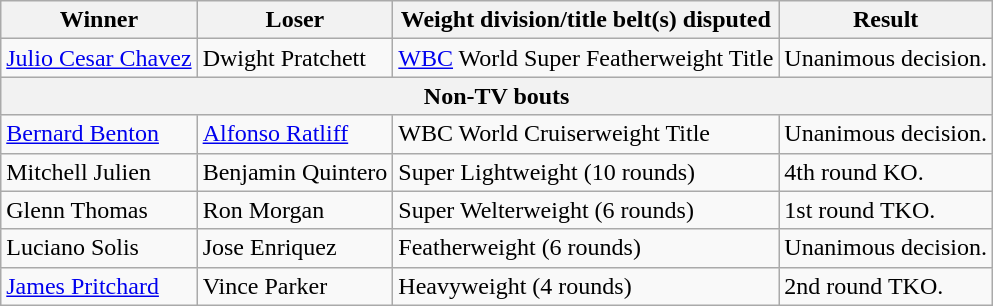<table class=wikitable>
<tr>
<th>Winner</th>
<th>Loser</th>
<th>Weight division/title belt(s) disputed</th>
<th>Result</th>
</tr>
<tr>
<td> <a href='#'>Julio Cesar Chavez</a></td>
<td> Dwight Pratchett</td>
<td><a href='#'>WBC</a> World Super Featherweight Title</td>
<td>Unanimous decision.</td>
</tr>
<tr>
<th colspan=4>Non-TV bouts</th>
</tr>
<tr>
<td> <a href='#'>Bernard Benton</a></td>
<td> <a href='#'>Alfonso Ratliff</a></td>
<td>WBC World Cruiserweight Title</td>
<td>Unanimous decision.</td>
</tr>
<tr>
<td> Mitchell Julien</td>
<td> Benjamin Quintero</td>
<td>Super Lightweight (10 rounds)</td>
<td>4th round KO.</td>
</tr>
<tr>
<td> Glenn Thomas</td>
<td> Ron Morgan</td>
<td>Super Welterweight (6 rounds)</td>
<td>1st round TKO.</td>
</tr>
<tr>
<td> Luciano Solis</td>
<td> Jose Enriquez</td>
<td>Featherweight (6 rounds)</td>
<td>Unanimous decision.</td>
</tr>
<tr>
<td> <a href='#'>James Pritchard</a></td>
<td> Vince Parker</td>
<td>Heavyweight (4 rounds)</td>
<td>2nd round TKO.</td>
</tr>
</table>
